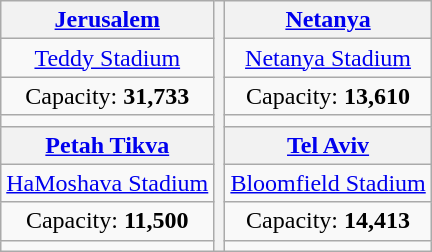<table class="wikitable" style="text-align:center;margin:1em auto;">
<tr>
<th><a href='#'>Jerusalem</a></th>
<th rowspan="8"></th>
<th><a href='#'>Netanya</a></th>
</tr>
<tr>
<td><a href='#'>Teddy Stadium</a></td>
<td><a href='#'>Netanya Stadium</a></td>
</tr>
<tr>
<td>Capacity: <strong>31,733</strong></td>
<td>Capacity: <strong>13,610</strong></td>
</tr>
<tr>
<td></td>
<td></td>
</tr>
<tr>
<th><a href='#'>Petah Tikva</a></th>
<th><a href='#'>Tel Aviv</a></th>
</tr>
<tr>
<td><a href='#'>HaMoshava Stadium</a></td>
<td><a href='#'>Bloomfield Stadium</a></td>
</tr>
<tr>
<td>Capacity: <strong>11,500</strong></td>
<td>Capacity: <strong>14,413</strong><br></td>
</tr>
<tr>
<td></td>
<td></td>
</tr>
</table>
